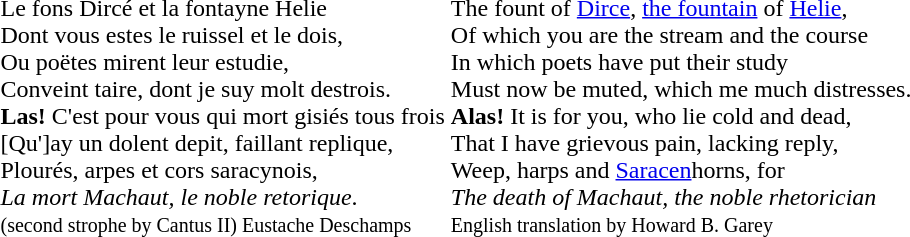<table>
<tr>
<td><br>Le fons Dircé et la fontayne Helie<br>
Dont vous estes le ruissel et le dois,<br>
Ou poëtes mirent leur estudie,<br>
Conveint taire, dont je suy molt destrois.<br>
<strong>Las!</strong> C'est pour vous qui mort gisiés tous frois<br>
[Qu']ay un dolent depit, faillant replique,<br>
Plourés, arpes et cors saracynois,<br>
<em>La mort Machaut, le noble retorique</em>.<br>
<small>(second strophe by Cantus II) Eustache Deschamps</small></td>
<td><br>The fount of <a href='#'>Dirce</a>, <a href='#'>the fountain</a> of <a href='#'>Helie</a>,<br>
Of which you are the stream and the course<br>
In which poets have put their study<br>
Must now be muted, which me much distresses.<br>
<strong>Alas!</strong> It is for you, who lie cold and dead,<br>
That I have grievous pain, lacking reply,<br>
Weep, harps and <a href='#'>Saracen</a>horns, for<br>
<em>The death of Machaut, the noble rhetorician</em><br>
<small>English translation by Howard B. Garey</small></td>
</tr>
</table>
